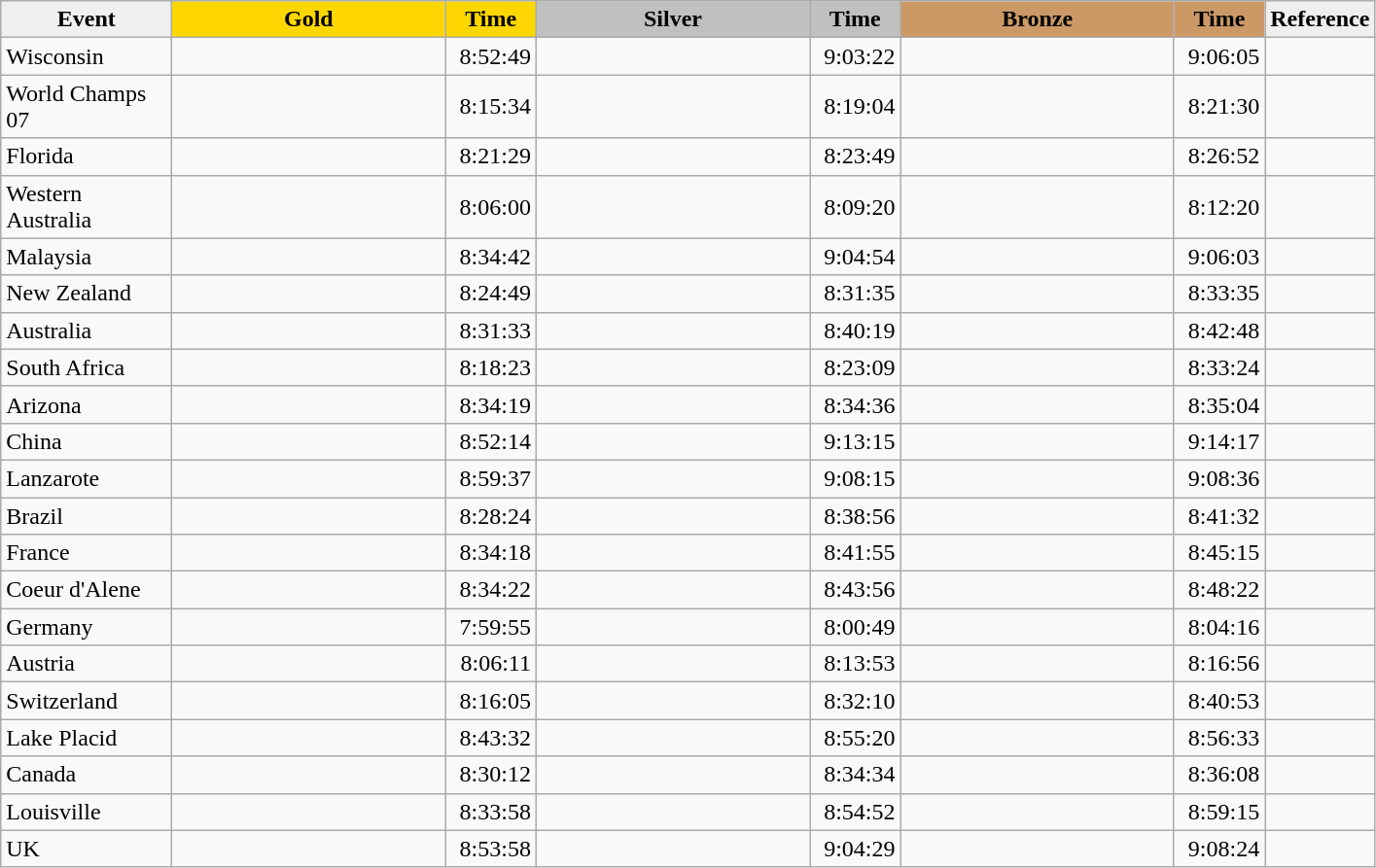<table class="wikitable sortable">
<tr align="center">
<td width="110" bgcolor="efefef"><strong>Event</strong></td>
<td width="180" bgcolor="gold"><strong>Gold</strong></td>
<td width="55" bgcolor="gold"><strong>Time</strong></td>
<td width="180" bgcolor="silver"><strong>Silver</strong></td>
<td width="55" bgcolor="silver"><strong>Time</strong></td>
<td width="180" bgcolor="cc9966"><strong>Bronze</strong></td>
<td width="55" bgcolor="cc9966"><strong>Time</strong></td>
<td class="unsortable" bgcolor="efefef"><strong>Reference</strong></td>
</tr>
<tr>
<td>Wisconsin</td>
<td></td>
<td align="right">8:52:49</td>
<td></td>
<td align="right">9:03:22</td>
<td></td>
<td align="right">9:06:05</td>
<td></td>
</tr>
<tr>
<td>World Champs 07</td>
<td></td>
<td align="right">8:15:34</td>
<td></td>
<td align="right">8:19:04</td>
<td></td>
<td align="right">8:21:30</td>
<td></td>
</tr>
<tr>
<td>Florida</td>
<td></td>
<td align="right">8:21:29</td>
<td></td>
<td align="right">8:23:49</td>
<td></td>
<td align="right">8:26:52</td>
<td></td>
</tr>
<tr>
<td>Western Australia</td>
<td></td>
<td align="right">8:06:00</td>
<td></td>
<td align="right">8:09:20</td>
<td></td>
<td align="right">8:12:20</td>
<td></td>
</tr>
<tr>
<td>Malaysia</td>
<td></td>
<td align="right">8:34:42</td>
<td></td>
<td align="right">9:04:54</td>
<td></td>
<td align="right">9:06:03</td>
<td></td>
</tr>
<tr>
<td>New Zealand</td>
<td></td>
<td align="right">8:24:49</td>
<td></td>
<td align="right">8:31:35</td>
<td></td>
<td align="right">8:33:35</td>
<td></td>
</tr>
<tr>
<td>Australia</td>
<td></td>
<td align="right">8:31:33</td>
<td></td>
<td align="right">8:40:19</td>
<td></td>
<td align="right">8:42:48</td>
<td></td>
</tr>
<tr>
<td>South Africa</td>
<td></td>
<td align="right">8:18:23</td>
<td></td>
<td align="right">8:23:09</td>
<td></td>
<td align="right">8:33:24</td>
<td></td>
</tr>
<tr>
<td>Arizona</td>
<td></td>
<td align="right">8:34:19</td>
<td></td>
<td align="right">8:34:36</td>
<td></td>
<td align="right">8:35:04</td>
<td></td>
</tr>
<tr>
<td>China</td>
<td></td>
<td align="right">8:52:14</td>
<td></td>
<td align="right">9:13:15</td>
<td></td>
<td align="right">9:14:17</td>
<td></td>
</tr>
<tr>
<td>Lanzarote</td>
<td></td>
<td align="right">8:59:37</td>
<td></td>
<td align="right">9:08:15</td>
<td></td>
<td align="right">9:08:36</td>
<td></td>
</tr>
<tr>
<td>Brazil</td>
<td></td>
<td align="right">8:28:24</td>
<td></td>
<td align="right">8:38:56</td>
<td></td>
<td align="right">8:41:32</td>
<td></td>
</tr>
<tr>
<td>France</td>
<td></td>
<td align="right">8:34:18</td>
<td></td>
<td align="right">8:41:55</td>
<td></td>
<td align="right">8:45:15</td>
<td></td>
</tr>
<tr>
<td>Coeur d'Alene</td>
<td></td>
<td align="right">8:34:22</td>
<td></td>
<td align="right">8:43:56</td>
<td></td>
<td align="right">8:48:22</td>
<td></td>
</tr>
<tr>
<td>Germany</td>
<td></td>
<td align="right">7:59:55</td>
<td></td>
<td align="right">8:00:49</td>
<td></td>
<td align="right">8:04:16</td>
<td></td>
</tr>
<tr>
<td>Austria</td>
<td></td>
<td align="right">8:06:11</td>
<td></td>
<td align="right">8:13:53</td>
<td></td>
<td align="right">8:16:56</td>
<td></td>
</tr>
<tr>
<td>Switzerland</td>
<td></td>
<td align="right">8:16:05</td>
<td></td>
<td align="right">8:32:10</td>
<td></td>
<td align="right">8:40:53</td>
<td></td>
</tr>
<tr>
<td>Lake Placid</td>
<td></td>
<td align="right">8:43:32</td>
<td></td>
<td align="right">8:55:20</td>
<td></td>
<td align="right">8:56:33</td>
<td></td>
</tr>
<tr>
<td>Canada</td>
<td></td>
<td align="right">8:30:12</td>
<td></td>
<td align="right">8:34:34</td>
<td></td>
<td align="right">8:36:08</td>
<td></td>
</tr>
<tr>
<td>Louisville</td>
<td></td>
<td align="right">8:33:58</td>
<td></td>
<td align="right">8:54:52</td>
<td></td>
<td align="right">8:59:15</td>
<td></td>
</tr>
<tr>
<td>UK</td>
<td></td>
<td align="right">8:53:58</td>
<td></td>
<td align="right">9:04:29</td>
<td></td>
<td align="right">9:08:24</td>
<td></td>
</tr>
</table>
